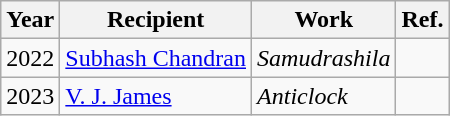<table class="wikitable">
<tr>
<th>Year</th>
<th>Recipient</th>
<th>Work</th>
<th>Ref.</th>
</tr>
<tr>
<td>2022</td>
<td><a href='#'>Subhash Chandran</a></td>
<td><em>Samudrashila</em></td>
<td></td>
</tr>
<tr>
<td>2023</td>
<td><a href='#'>V. J. James</a></td>
<td><em>Anticlock</em></td>
<td></td>
</tr>
</table>
